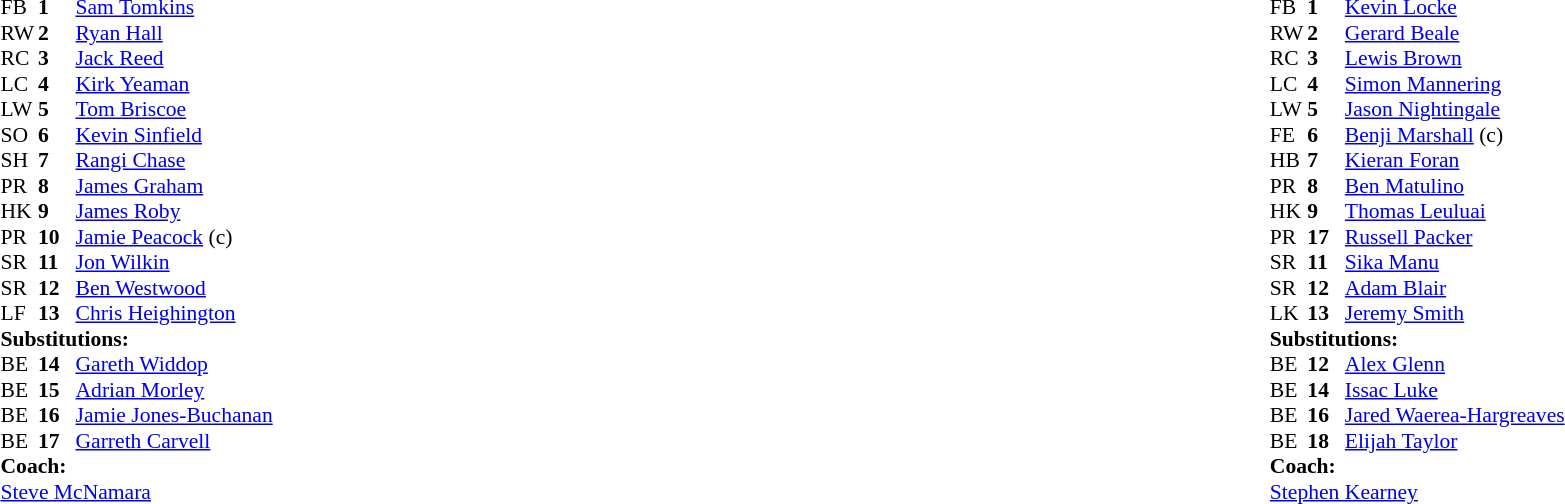<table width="100%">
<tr>
<td valign="top" width="50%"><br><table style="font-size: 90%" cellspacing="0" cellpadding="0">
<tr>
<th width="25"></th>
<th width="25"></th>
</tr>
<tr>
<td>FB</td>
<td><strong>1</strong></td>
<td> <a href='#'>Sam Tomkins</a></td>
</tr>
<tr>
<td>RW</td>
<td><strong>2</strong></td>
<td> <a href='#'>Ryan Hall</a></td>
</tr>
<tr>
<td>RC</td>
<td><strong>3</strong></td>
<td> <a href='#'>Jack Reed</a></td>
</tr>
<tr>
<td>LC</td>
<td><strong>4</strong></td>
<td> <a href='#'>Kirk Yeaman</a></td>
</tr>
<tr>
<td>LW</td>
<td><strong>5</strong></td>
<td> <a href='#'>Tom Briscoe</a></td>
</tr>
<tr>
<td>SO</td>
<td><strong>6</strong></td>
<td> <a href='#'>Kevin Sinfield</a></td>
</tr>
<tr>
<td>SH</td>
<td><strong>7</strong></td>
<td> <a href='#'>Rangi Chase</a></td>
</tr>
<tr>
<td>PR</td>
<td><strong>8</strong></td>
<td> <a href='#'>James Graham</a></td>
</tr>
<tr>
<td>HK</td>
<td><strong>9</strong></td>
<td> <a href='#'>James Roby</a></td>
</tr>
<tr>
<td>PR</td>
<td><strong>10</strong></td>
<td> <a href='#'>Jamie Peacock</a> (c)</td>
</tr>
<tr>
<td>SR</td>
<td><strong>11</strong></td>
<td> <a href='#'>Jon Wilkin</a></td>
</tr>
<tr>
<td>SR</td>
<td><strong>12</strong></td>
<td> <a href='#'>Ben Westwood</a></td>
</tr>
<tr>
<td>LF</td>
<td><strong>13</strong></td>
<td> <a href='#'>Chris Heighington</a></td>
</tr>
<tr>
<td colspan=3><strong>Substitutions:</strong></td>
</tr>
<tr>
<td>BE</td>
<td><strong>14</strong></td>
<td> <a href='#'>Gareth Widdop</a></td>
</tr>
<tr>
<td>BE</td>
<td><strong>15</strong></td>
<td> <a href='#'>Adrian Morley</a></td>
</tr>
<tr>
<td>BE</td>
<td><strong>16</strong></td>
<td> <a href='#'>Jamie Jones-Buchanan</a></td>
</tr>
<tr>
<td>BE</td>
<td><strong>17</strong></td>
<td> <a href='#'>Garreth Carvell</a></td>
</tr>
<tr>
<td colspan=3><strong>Coach:</strong></td>
</tr>
<tr>
<td colspan="4"> <a href='#'>Steve McNamara</a></td>
</tr>
</table>
</td>
<td valign="top" width="50%"><br><table style="font-size: 90%" cellspacing="0" cellpadding="0" align="center">
<tr>
<th width="25"></th>
<th width="25"></th>
</tr>
<tr>
<td>FB</td>
<td><strong>1</strong></td>
<td> <a href='#'>Kevin Locke</a></td>
</tr>
<tr>
<td>RW</td>
<td><strong>2</strong></td>
<td> <a href='#'>Gerard Beale</a></td>
</tr>
<tr>
<td>RC</td>
<td><strong>3</strong></td>
<td> <a href='#'>Lewis Brown</a></td>
</tr>
<tr>
<td>LC</td>
<td><strong>4</strong></td>
<td> <a href='#'>Simon Mannering</a></td>
</tr>
<tr>
<td>LW</td>
<td><strong>5</strong></td>
<td> <a href='#'>Jason Nightingale</a></td>
</tr>
<tr>
<td>FE</td>
<td><strong>6</strong></td>
<td> <a href='#'>Benji Marshall</a> (c)</td>
</tr>
<tr>
<td>HB</td>
<td><strong>7</strong></td>
<td> <a href='#'>Kieran Foran</a></td>
</tr>
<tr>
<td>PR</td>
<td><strong>8</strong></td>
<td> <a href='#'>Ben Matulino</a></td>
</tr>
<tr |>
<td>HK</td>
<td><strong>9</strong></td>
<td> <a href='#'>Thomas Leuluai</a></td>
</tr>
<tr>
<td>PR</td>
<td><strong>17</strong></td>
<td> <a href='#'>Russell Packer</a></td>
</tr>
<tr>
<td>SR</td>
<td><strong>11</strong></td>
<td> <a href='#'>Sika Manu</a></td>
</tr>
<tr>
<td>SR</td>
<td><strong>12</strong></td>
<td> <a href='#'>Adam Blair</a></td>
</tr>
<tr>
<td>LK</td>
<td><strong>13</strong></td>
<td> <a href='#'>Jeremy Smith</a></td>
</tr>
<tr>
<td colspan=3><strong>Substitutions:</strong></td>
</tr>
<tr>
<td>BE</td>
<td><strong>12</strong></td>
<td> <a href='#'>Alex Glenn</a></td>
</tr>
<tr>
<td>BE</td>
<td><strong>14</strong></td>
<td> <a href='#'>Issac Luke</a></td>
</tr>
<tr>
<td>BE</td>
<td><strong>16</strong></td>
<td> <a href='#'>Jared Waerea-Hargreaves</a></td>
</tr>
<tr |>
<td>BE</td>
<td><strong>18</strong></td>
<td> <a href='#'>Elijah Taylor</a></td>
</tr>
<tr>
<td colspan=3><strong>Coach:</strong></td>
</tr>
<tr>
<td colspan="4"> <a href='#'>Stephen Kearney</a></td>
</tr>
</table>
</td>
</tr>
</table>
